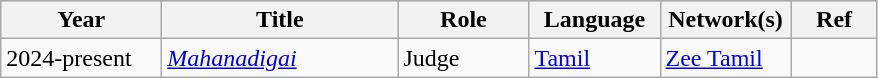<table class="wikitable">
<tr style="background:#ccc; text-align:center;">
<th style="width:100px;">Year</th>
<th style="width:150px;">Title</th>
<th style="width:80px;">Role</th>
<th style="width:80px;">Language</th>
<th style="width:80px;">Network(s)</th>
<th style="width:50px;">Ref</th>
</tr>
<tr>
<td>2024-present</td>
<td><em><a href='#'>Mahanadigai</a></em></td>
<td>Judge</td>
<td><a href='#'>Tamil</a></td>
<td><a href='#'>Zee Tamil</a></td>
<td></td>
</tr>
</table>
